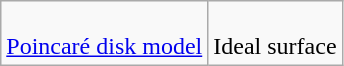<table class=wikitable>
<tr>
<td><br><a href='#'>Poincaré disk model</a></td>
<td><br>Ideal surface</td>
</tr>
</table>
